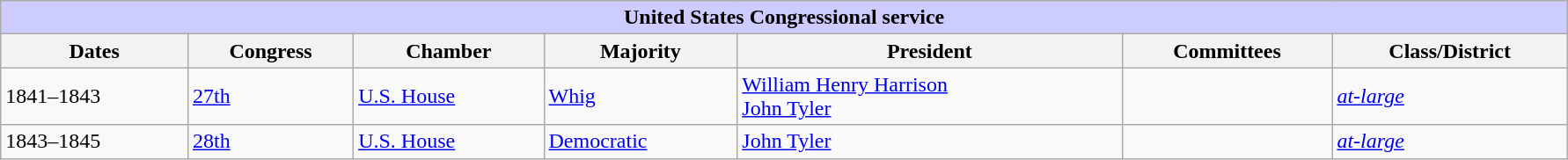<table class=wikitable style="width: 94%" style="text-align: center;" align="center">
<tr bgcolor=#cccccc>
<th colspan=7 style="background: #ccccff;">United States Congressional service</th>
</tr>
<tr>
<th><strong>Dates</strong></th>
<th><strong>Congress</strong></th>
<th><strong>Chamber</strong></th>
<th><strong>Majority</strong></th>
<th><strong>President</strong></th>
<th><strong>Committees</strong></th>
<th><strong>Class/District</strong></th>
</tr>
<tr>
<td>1841–1843</td>
<td><a href='#'>27th</a></td>
<td><a href='#'>U.S. House</a></td>
<td><a href='#'>Whig</a></td>
<td><a href='#'>William Henry Harrison</a><br><a href='#'>John Tyler</a></td>
<td></td>
<td><a href='#'><em>at-large</em></a></td>
</tr>
<tr>
<td>1843–1845</td>
<td><a href='#'>28th</a></td>
<td><a href='#'>U.S. House</a></td>
<td><a href='#'>Democratic</a></td>
<td><a href='#'>John Tyler</a></td>
<td></td>
<td><a href='#'><em>at-large</em></a></td>
</tr>
</table>
